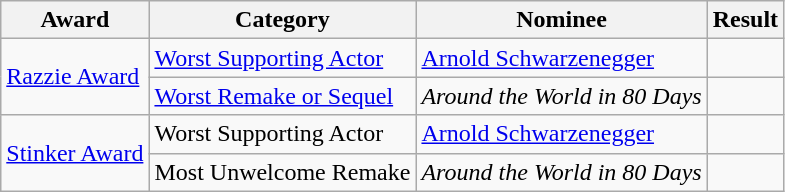<table class="wikitable sortable">
<tr>
<th>Award</th>
<th>Category</th>
<th>Nominee</th>
<th>Result</th>
</tr>
<tr>
<td rowspan="2"><a href='#'>Razzie Award</a></td>
<td><a href='#'>Worst Supporting Actor</a></td>
<td><a href='#'>Arnold Schwarzenegger</a></td>
<td></td>
</tr>
<tr>
<td><a href='#'>Worst Remake or Sequel</a></td>
<td><em>Around the World in 80 Days</em></td>
<td></td>
</tr>
<tr>
<td rowspan="2"><a href='#'>Stinker Award</a></td>
<td>Worst Supporting Actor</td>
<td><a href='#'>Arnold Schwarzenegger</a></td>
<td></td>
</tr>
<tr>
<td>Most Unwelcome Remake</td>
<td><em>Around the World in 80 Days</em></td>
<td></td>
</tr>
</table>
